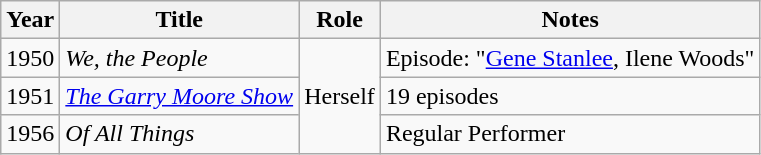<table class="wikitable sortable">
<tr>
<th>Year</th>
<th>Title</th>
<th>Role</th>
<th>Notes</th>
</tr>
<tr>
<td>1950</td>
<td><em>We, the People</em></td>
<td rowspan="3">Herself</td>
<td>Episode: "<a href='#'>Gene Stanlee</a>, Ilene Woods"</td>
</tr>
<tr>
<td>1951</td>
<td><em><a href='#'>The Garry Moore Show</a></em></td>
<td>19 episodes</td>
</tr>
<tr>
<td>1956</td>
<td><em>Of All Things</em></td>
<td>Regular Performer</td>
</tr>
</table>
